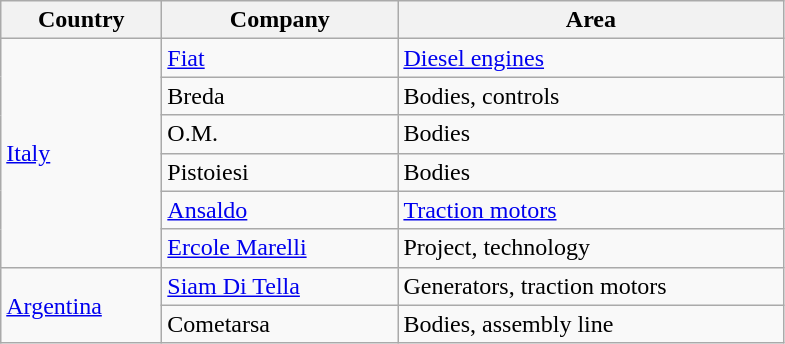<table class="wikitable sortable">
<tr>
<th width=100px>Country</th>
<th width=150px>Company</th>
<th width=250px>Area</th>
</tr>
<tr>
<td rowspan=6><a href='#'>Italy</a></td>
<td><a href='#'>Fiat</a></td>
<td><a href='#'>Diesel engines</a></td>
</tr>
<tr>
<td>Breda</td>
<td>Bodies, controls</td>
</tr>
<tr>
<td>O.M.</td>
<td>Bodies</td>
</tr>
<tr>
<td>Pistoiesi</td>
<td>Bodies</td>
</tr>
<tr>
<td><a href='#'>Ansaldo</a></td>
<td><a href='#'>Traction motors</a></td>
</tr>
<tr>
<td><a href='#'>Ercole Marelli</a></td>
<td>Project, technology</td>
</tr>
<tr>
<td rowspan=2><a href='#'>Argentina</a></td>
<td><a href='#'>Siam Di Tella</a></td>
<td>Generators, traction motors</td>
</tr>
<tr>
<td>Cometarsa</td>
<td>Bodies, assembly line</td>
</tr>
</table>
